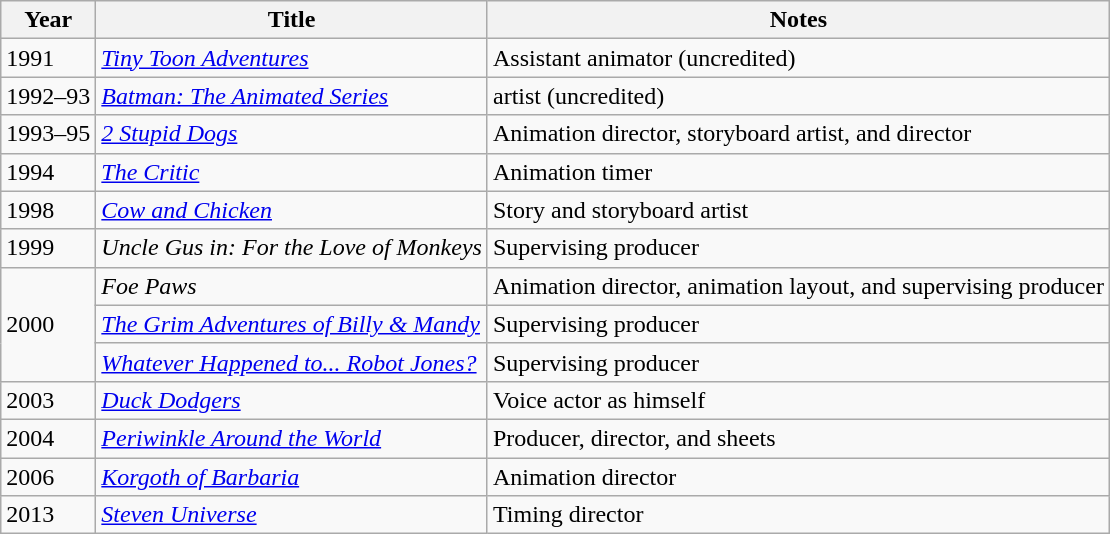<table class="wikitable sortable">
<tr>
<th>Year</th>
<th>Title</th>
<th>Notes</th>
</tr>
<tr>
<td>1991</td>
<td><em><a href='#'>Tiny Toon Adventures</a></em><br></td>
<td>Assistant animator (uncredited)</td>
</tr>
<tr>
<td>1992–93</td>
<td><em><a href='#'>Batman: The Animated Series</a></em></td>
<td> artist (uncredited)</td>
</tr>
<tr>
<td>1993–95</td>
<td><em><a href='#'>2 Stupid Dogs</a></em></td>
<td>Animation director, storyboard artist, and director</td>
</tr>
<tr>
<td>1994</td>
<td><em><a href='#'>The Critic</a></em></td>
<td>Animation timer</td>
</tr>
<tr>
<td>1998</td>
<td><em><a href='#'>Cow and Chicken</a></em><br></td>
<td>Story and storyboard artist</td>
</tr>
<tr>
<td>1999</td>
<td><em>Uncle Gus in: For the Love of Monkeys</em></td>
<td>Supervising producer</td>
</tr>
<tr>
<td rowspan="3">2000</td>
<td><em>Foe Paws</em></td>
<td>Animation director, animation layout, and supervising producer</td>
</tr>
<tr>
<td><em><a href='#'>The Grim Adventures of Billy & Mandy</a></em><br></td>
<td>Supervising producer</td>
</tr>
<tr>
<td><em><a href='#'>Whatever Happened to... Robot Jones?</a></em><br></td>
<td>Supervising producer</td>
</tr>
<tr>
<td>2003</td>
<td><em><a href='#'>Duck Dodgers</a></em><br></td>
<td>Voice actor as himself</td>
</tr>
<tr>
<td>2004</td>
<td><em><a href='#'>Periwinkle Around the World</a></em><br></td>
<td>Producer, director, and sheets</td>
</tr>
<tr>
<td>2006</td>
<td><em><a href='#'>Korgoth of Barbaria</a></em><br></td>
<td>Animation director</td>
</tr>
<tr>
<td>2013</td>
<td><em><a href='#'>Steven Universe</a></em><br></td>
<td>Timing director</td>
</tr>
</table>
